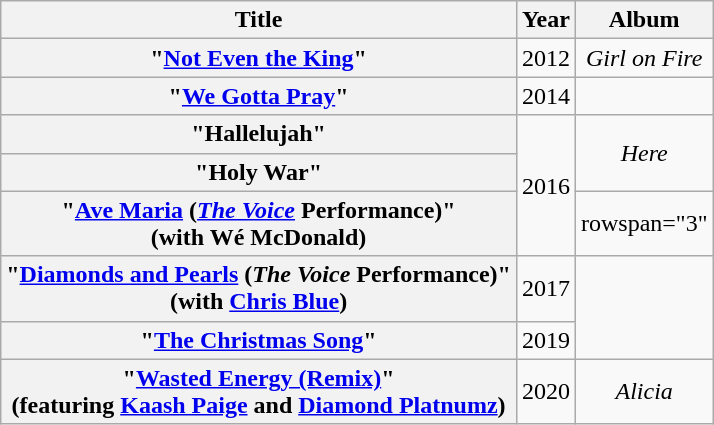<table class="wikitable plainrowheaders" style="text-align:center;">
<tr>
<th scope="col">Title</th>
<th scope="col">Year</th>
<th scope="col">Album</th>
</tr>
<tr>
<th scope="row">"<a href='#'>Not Even the King</a>"</th>
<td>2012</td>
<td><em>Girl on Fire</em></td>
</tr>
<tr>
<th scope="row">"<a href='#'>We Gotta Pray</a>"</th>
<td>2014</td>
<td></td>
</tr>
<tr>
<th scope="row">"Hallelujah"</th>
<td rowspan="3">2016</td>
<td rowspan="2"><em>Here</em></td>
</tr>
<tr>
<th scope="row">"Holy War"</th>
</tr>
<tr>
<th scope="row">"<a href='#'>Ave Maria</a> (<em><a href='#'>The Voice</a></em> Performance)" <br><span>(with Wé McDonald)</span></th>
<td>rowspan="3" </td>
</tr>
<tr>
<th scope="row">"<a href='#'>Diamonds and Pearls</a> (<em>The Voice</em> Performance)" <br><span>(with <a href='#'>Chris Blue</a>)</span></th>
<td>2017</td>
</tr>
<tr>
<th scope="row">"<a href='#'>The Christmas Song</a>"</th>
<td>2019</td>
</tr>
<tr>
<th scope="row">"<a href='#'>Wasted Energy (Remix)</a>" <br><span>(featuring <a href='#'>Kaash Paige</a> and <a href='#'>Diamond Platnumz</a>)</span></th>
<td>2020</td>
<td><em>Alicia</em></td>
</tr>
</table>
